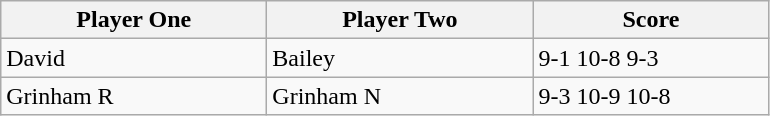<table class="wikitable">
<tr>
<th width=170>Player One</th>
<th width=170>Player Two</th>
<th width=150>Score</th>
</tr>
<tr>
<td> David</td>
<td> Bailey</td>
<td>9-1 10-8 9-3</td>
</tr>
<tr>
<td> Grinham R</td>
<td> Grinham N</td>
<td>9-3 10-9 10-8</td>
</tr>
</table>
